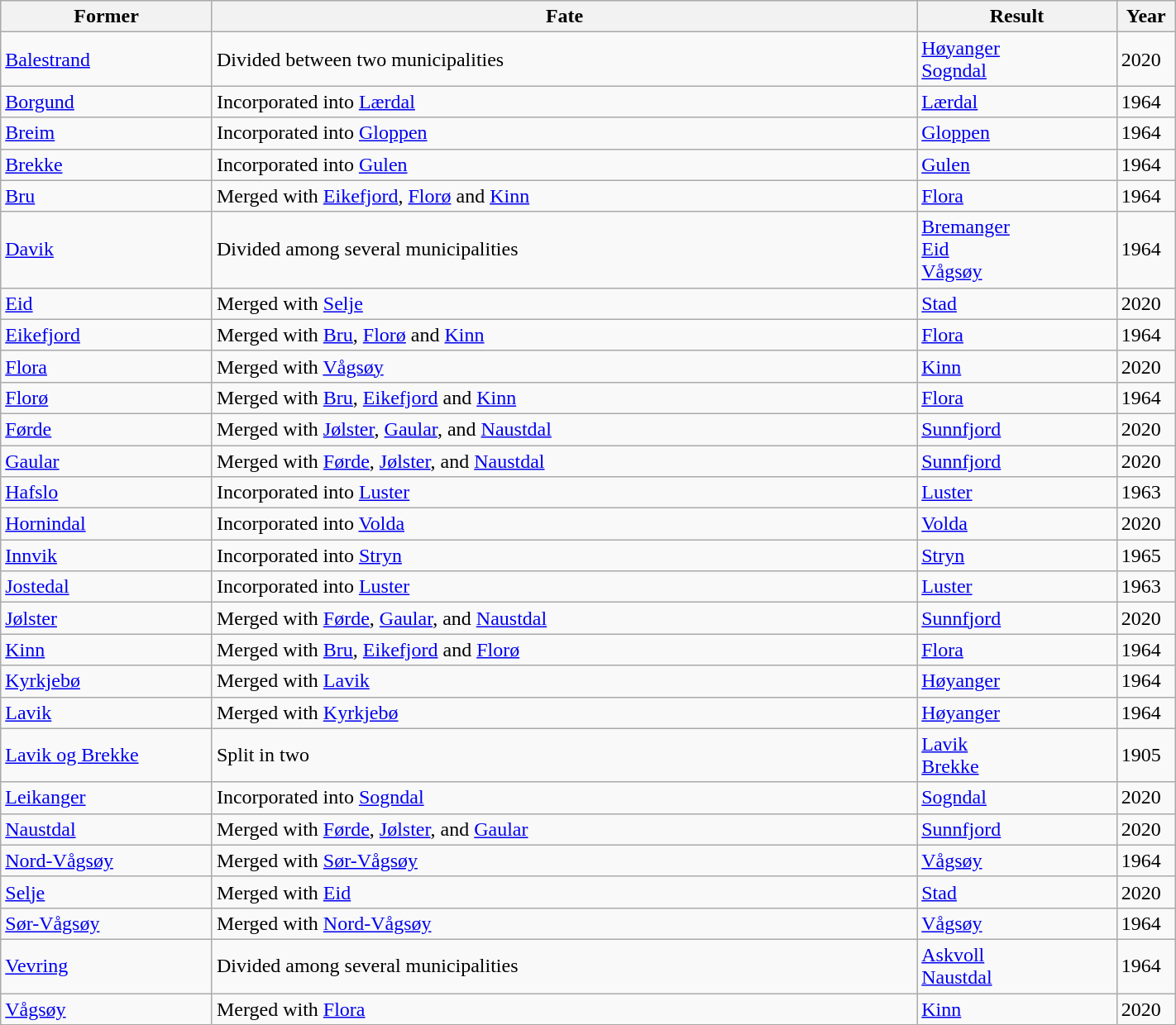<table class="wikitable sortable" width="75%">
<tr>
<th width="18%">Former</th>
<th width="60%" class="unsortable">Fate</th>
<th width="17%">Result</th>
<th width="5%">Year</th>
</tr>
<tr>
<td><a href='#'>Balestrand</a></td>
<td>Divided between two municipalities</td>
<td><a href='#'>Høyanger</a> <br> <a href='#'>Sogndal</a></td>
<td>2020</td>
</tr>
<tr>
<td><a href='#'>Borgund</a></td>
<td>Incorporated into <a href='#'>Lærdal</a></td>
<td><a href='#'>Lærdal</a></td>
<td>1964</td>
</tr>
<tr>
<td><a href='#'>Breim</a></td>
<td>Incorporated into <a href='#'>Gloppen</a></td>
<td><a href='#'>Gloppen</a></td>
<td>1964</td>
</tr>
<tr>
<td><a href='#'>Brekke</a></td>
<td>Incorporated into <a href='#'>Gulen</a></td>
<td><a href='#'>Gulen</a></td>
<td>1964</td>
</tr>
<tr>
<td><a href='#'>Bru</a></td>
<td>Merged with <a href='#'>Eikefjord</a>, <a href='#'>Florø</a> and <a href='#'>Kinn</a></td>
<td><a href='#'>Flora</a></td>
<td>1964</td>
</tr>
<tr>
<td><a href='#'>Davik</a></td>
<td>Divided among several municipalities</td>
<td><a href='#'>Bremanger</a><br><a href='#'>Eid</a><br><a href='#'>Vågsøy</a></td>
<td>1964</td>
</tr>
<tr>
<td><a href='#'>Eid</a></td>
<td>Merged with <a href='#'>Selje</a></td>
<td><a href='#'>Stad</a></td>
<td>2020</td>
</tr>
<tr>
<td><a href='#'>Eikefjord</a></td>
<td>Merged with <a href='#'>Bru</a>, <a href='#'>Florø</a> and <a href='#'>Kinn</a></td>
<td><a href='#'>Flora</a></td>
<td>1964</td>
</tr>
<tr>
<td><a href='#'>Flora</a></td>
<td>Merged with <a href='#'>Vågsøy</a></td>
<td><a href='#'>Kinn</a></td>
<td>2020</td>
</tr>
<tr>
<td><a href='#'>Florø</a></td>
<td>Merged with <a href='#'>Bru</a>, <a href='#'>Eikefjord</a> and <a href='#'>Kinn</a></td>
<td><a href='#'>Flora</a></td>
<td>1964</td>
</tr>
<tr>
<td><a href='#'>Førde</a></td>
<td>Merged with <a href='#'>Jølster</a>, <a href='#'>Gaular</a>, and <a href='#'>Naustdal</a></td>
<td><a href='#'>Sunnfjord</a></td>
<td>2020</td>
</tr>
<tr>
<td><a href='#'>Gaular</a></td>
<td>Merged with <a href='#'>Førde</a>, <a href='#'>Jølster</a>, and <a href='#'>Naustdal</a></td>
<td><a href='#'>Sunnfjord</a></td>
<td>2020</td>
</tr>
<tr>
<td><a href='#'>Hafslo</a></td>
<td>Incorporated into <a href='#'>Luster</a></td>
<td><a href='#'>Luster</a></td>
<td>1963</td>
</tr>
<tr>
<td><a href='#'>Hornindal</a></td>
<td>Incorporated into <a href='#'>Volda</a></td>
<td><a href='#'>Volda</a></td>
<td>2020</td>
</tr>
<tr>
<td><a href='#'>Innvik</a></td>
<td>Incorporated into <a href='#'>Stryn</a></td>
<td><a href='#'>Stryn</a></td>
<td>1965</td>
</tr>
<tr>
<td><a href='#'>Jostedal</a></td>
<td>Incorporated into <a href='#'>Luster</a></td>
<td><a href='#'>Luster</a></td>
<td>1963</td>
</tr>
<tr>
<td><a href='#'>Jølster</a></td>
<td>Merged with <a href='#'>Førde</a>, <a href='#'>Gaular</a>, and <a href='#'>Naustdal</a></td>
<td><a href='#'>Sunnfjord</a></td>
<td>2020</td>
</tr>
<tr>
<td><a href='#'>Kinn</a></td>
<td>Merged with <a href='#'>Bru</a>, <a href='#'>Eikefjord</a> and <a href='#'>Florø</a></td>
<td><a href='#'>Flora</a></td>
<td>1964</td>
</tr>
<tr>
<td><a href='#'>Kyrkjebø</a></td>
<td>Merged with <a href='#'>Lavik</a></td>
<td><a href='#'>Høyanger</a></td>
<td>1964</td>
</tr>
<tr>
<td><a href='#'>Lavik</a></td>
<td>Merged with <a href='#'>Kyrkjebø</a></td>
<td><a href='#'>Høyanger</a></td>
<td>1964</td>
</tr>
<tr>
<td><a href='#'>Lavik og Brekke</a></td>
<td>Split in two</td>
<td><a href='#'>Lavik</a><br><a href='#'>Brekke</a></td>
<td>1905</td>
</tr>
<tr>
<td><a href='#'>Leikanger</a></td>
<td>Incorporated into <a href='#'>Sogndal</a></td>
<td><a href='#'>Sogndal</a></td>
<td>2020</td>
</tr>
<tr>
<td><a href='#'>Naustdal</a></td>
<td>Merged with <a href='#'>Førde</a>, <a href='#'>Jølster</a>, and <a href='#'>Gaular</a></td>
<td><a href='#'>Sunnfjord</a></td>
<td>2020</td>
</tr>
<tr>
<td><a href='#'>Nord-Vågsøy</a></td>
<td>Merged with <a href='#'>Sør-Vågsøy</a></td>
<td><a href='#'>Vågsøy</a></td>
<td>1964</td>
</tr>
<tr>
<td><a href='#'>Selje</a></td>
<td>Merged with <a href='#'>Eid</a></td>
<td><a href='#'>Stad</a></td>
<td>2020</td>
</tr>
<tr>
<td><a href='#'>Sør-Vågsøy</a></td>
<td>Merged with <a href='#'>Nord-Vågsøy</a></td>
<td><a href='#'>Vågsøy</a></td>
<td>1964</td>
</tr>
<tr>
<td><a href='#'>Vevring</a></td>
<td>Divided among several municipalities</td>
<td><a href='#'>Askvoll</a><br><a href='#'>Naustdal</a></td>
<td>1964</td>
</tr>
<tr>
<td><a href='#'>Vågsøy</a></td>
<td>Merged with <a href='#'>Flora</a></td>
<td><a href='#'>Kinn</a></td>
<td>2020</td>
</tr>
</table>
